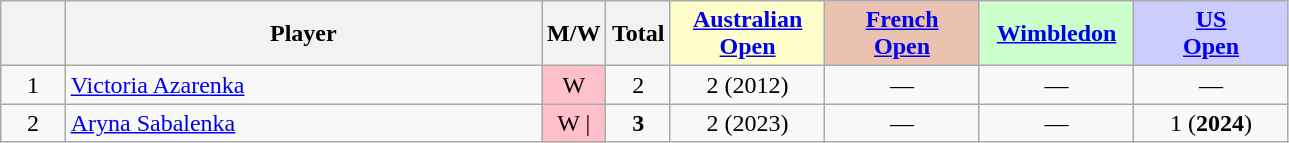<table class="wikitable mw-datatable sortable" style="text-align:center;">
<tr>
<th data-sort-type="number" width="5%"></th>
<th width="37%">Player</th>
<th width="5%">M/W</th>
<th data-sort-type="number" width="5%">Total</th>
<th style="background-color:#FFFFCC;" width="12%" data-sort-type="number"><a href='#'>Australian<br> Open</a></th>
<th style="background-color:#EBC2AF;" width="12%" data-sort-type="number"><a href='#'>French<br> Open</a></th>
<th style="background-color:#CCFFCC;" width="12%" data-sort-type="number"><a href='#'>Wimbledon</a></th>
<th style="background-color:#CCCCFF;" width="12%" data-sort-type="number"><a href='#'>US<br> Open</a></th>
</tr>
<tr>
<td>1</td>
<td style="text-align:left"><a href='#'>Victoria Azarenka</a></td>
<td style="background-color:pink;">W</td>
<td>2</td>
<td>2 (2012)</td>
<td>—</td>
<td>—</td>
<td>—</td>
</tr>
<tr>
<td>2</td>
<td style="text-align:left"><a href='#'>Aryna Sabalenka</a></td>
<td style="background-color:pink;">W |</td>
<td><strong>3</strong></td>
<td>2 (2023)</td>
<td>—</td>
<td>—</td>
<td>1 (<strong>2024</strong>)</td>
</tr>
</table>
